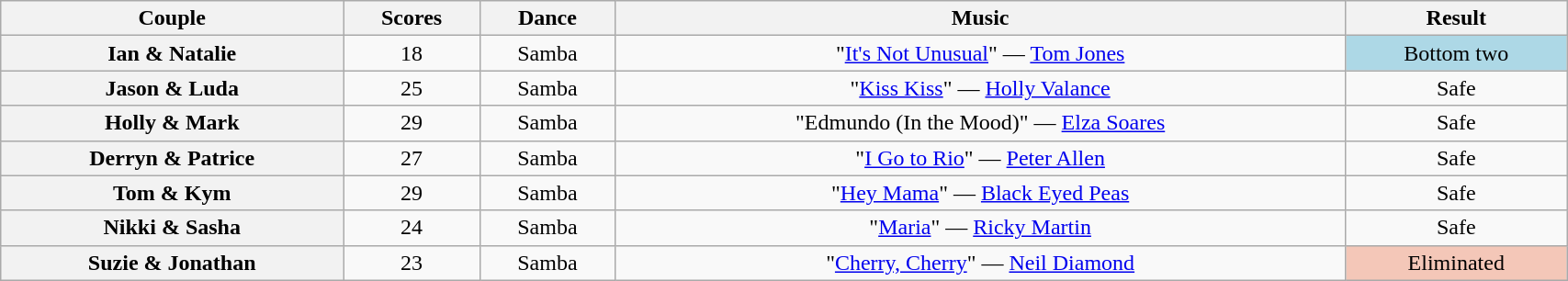<table class="wikitable sortable" style="text-align:center; width: 90%">
<tr>
<th scope="col">Couple</th>
<th scope="col">Scores</th>
<th scope="col" class="unsortable">Dance</th>
<th scope="col" class="unsortable">Music</th>
<th scope="col" class="unsortable">Result</th>
</tr>
<tr>
<th scope="row">Ian & Natalie</th>
<td>18</td>
<td>Samba</td>
<td>"<a href='#'>It's Not Unusual</a>" — <a href='#'>Tom Jones</a></td>
<td bgcolor="lightblue">Bottom two</td>
</tr>
<tr>
<th scope="row">Jason & Luda</th>
<td>25</td>
<td>Samba</td>
<td>"<a href='#'>Kiss Kiss</a>" — <a href='#'>Holly Valance</a></td>
<td>Safe</td>
</tr>
<tr>
<th scope="row">Holly & Mark</th>
<td>29</td>
<td>Samba</td>
<td>"Edmundo (In the Mood)" — <a href='#'>Elza Soares</a></td>
<td>Safe</td>
</tr>
<tr>
<th scope="row">Derryn & Patrice</th>
<td>27</td>
<td>Samba</td>
<td>"<a href='#'>I Go to Rio</a>" — <a href='#'>Peter Allen</a></td>
<td>Safe</td>
</tr>
<tr>
<th scope="row">Tom & Kym</th>
<td>29</td>
<td>Samba</td>
<td>"<a href='#'>Hey Mama</a>" — <a href='#'>Black Eyed Peas</a></td>
<td>Safe</td>
</tr>
<tr>
<th scope="row">Nikki & Sasha</th>
<td>24</td>
<td>Samba</td>
<td>"<a href='#'>Maria</a>" — <a href='#'>Ricky Martin</a></td>
<td>Safe</td>
</tr>
<tr>
<th scope="row">Suzie & Jonathan</th>
<td>23</td>
<td>Samba</td>
<td>"<a href='#'>Cherry, Cherry</a>" — <a href='#'>Neil Diamond</a></td>
<td bgcolor="f4c7b8">Eliminated</td>
</tr>
</table>
